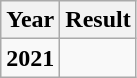<table class= "wikitable" style="text-align:center;">
<tr>
<th>Year</th>
<th>Result</th>
</tr>
<tr>
<td><strong> 2021 </strong></td>
<td></td>
</tr>
</table>
